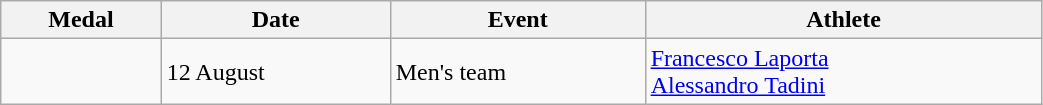<table class="wikitable sortable" width=55% style="font-size:100%; text-align:left;">
<tr>
<th>Medal</th>
<th>Date</th>
<th>Event</th>
<th>Athlete</th>
</tr>
<tr>
<td></td>
<td>12 August</td>
<td>Men's team</td>
<td><a href='#'>Francesco Laporta</a><br><a href='#'>Alessandro Tadini</a></td>
</tr>
</table>
